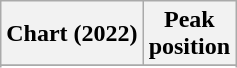<table class="wikitable sortable plainrowheaders" style="text-align:center">
<tr>
<th scope="col">Chart (2022)</th>
<th scope="col">Peak<br>position</th>
</tr>
<tr>
</tr>
<tr>
</tr>
<tr>
</tr>
<tr>
</tr>
<tr>
</tr>
</table>
